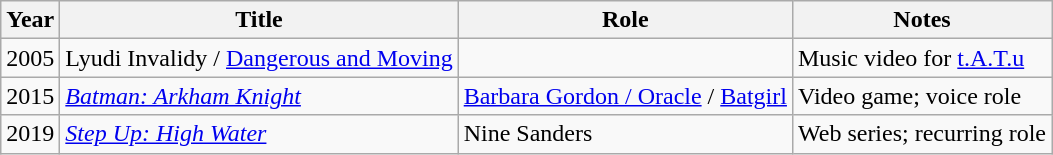<table class="wikitable sortable">
<tr>
<th>Year</th>
<th>Title</th>
<th>Role</th>
<th class="unsortable">Notes</th>
</tr>
<tr>
<td>2005</td>
<td>Lyudi Invalidy / <a href='#'>Dangerous and Moving</a></td>
<td></td>
<td>Music video for <a href='#'>t.A.T.u</a></td>
</tr>
<tr>
<td>2015</td>
<td><em><a href='#'>Batman: Arkham Knight</a></em></td>
<td><a href='#'>Barbara Gordon / Oracle</a> / <a href='#'>Batgirl</a></td>
<td>Video game; voice role</td>
</tr>
<tr>
<td>2019</td>
<td><em><a href='#'>Step Up: High Water</a></em></td>
<td>Nine Sanders</td>
<td>Web series; recurring role</td>
</tr>
</table>
